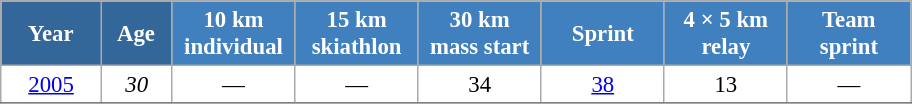<table class="wikitable" style="font-size:95%; text-align:center; border:grey solid 1px; border-collapse:collapse; background:#ffffff;">
<tr>
<th style="background-color:#369; color:white; width:60px;"> Year </th>
<th style="background-color:#369; color:white; width:40px;"> Age </th>
<th style="background-color:#4180be; color:white; width:75px;"> 10 km <br> individual </th>
<th style="background-color:#4180be; color:white; width:75px;"> 15 km <br> skiathlon </th>
<th style="background-color:#4180be; color:white; width:75px;"> 30 km <br> mass start </th>
<th style="background-color:#4180be; color:white; width:75px;"> Sprint </th>
<th style="background-color:#4180be; color:white; width:75px;"> 4 × 5 km <br> relay </th>
<th style="background-color:#4180be; color:white; width:75px;"> Team <br> sprint </th>
</tr>
<tr>
<td><a href='#'>2005</a></td>
<td><em>30</em></td>
<td>—</td>
<td>—</td>
<td>34</td>
<td><a href='#'>38</a></td>
<td>13</td>
<td>—</td>
</tr>
<tr>
</tr>
</table>
